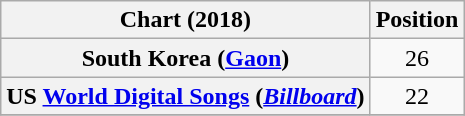<table class="wikitable sortable plainrowheaders" style="text-align:center">
<tr>
<th scope="col">Chart (2018)</th>
<th scope="col">Position</th>
</tr>
<tr>
<th scope="row">South Korea (<a href='#'>Gaon</a>)</th>
<td>26</td>
</tr>
<tr>
<th scope="row">US <a href='#'>World Digital Songs</a> (<a href='#'><em>Billboard</em></a>)</th>
<td>22</td>
</tr>
<tr>
</tr>
</table>
